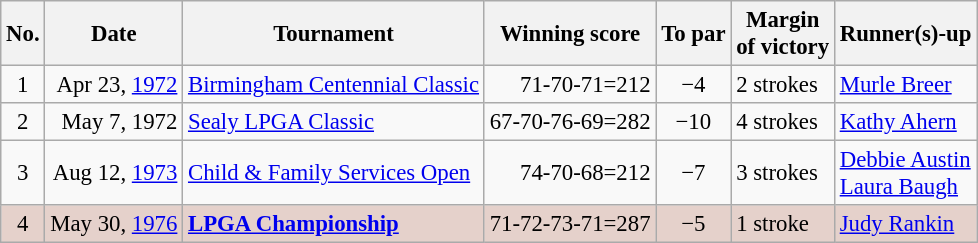<table class="wikitable" style="font-size:95%;">
<tr>
<th>No.</th>
<th>Date</th>
<th>Tournament</th>
<th>Winning score</th>
<th>To par</th>
<th>Margin<br>of victory</th>
<th>Runner(s)-up</th>
</tr>
<tr>
<td align=center>1</td>
<td align=right>Apr 23, <a href='#'>1972</a></td>
<td><a href='#'>Birmingham Centennial Classic</a></td>
<td align=right>71-70-71=212</td>
<td align=center>−4</td>
<td>2 strokes</td>
<td> <a href='#'>Murle Breer</a></td>
</tr>
<tr>
<td align=center>2</td>
<td align=right>May 7, 1972</td>
<td><a href='#'>Sealy LPGA Classic</a></td>
<td align=right>67-70-76-69=282</td>
<td align=center>−10</td>
<td>4 strokes</td>
<td> <a href='#'>Kathy Ahern</a></td>
</tr>
<tr>
<td align=center>3</td>
<td align=right>Aug 12, <a href='#'>1973</a></td>
<td><a href='#'>Child & Family Services Open</a></td>
<td align=right>74-70-68=212</td>
<td align=center>−7</td>
<td>3 strokes</td>
<td> <a href='#'>Debbie Austin</a><br> <a href='#'>Laura Baugh</a></td>
</tr>
<tr style="background:#e5d1cb;">
<td align=center>4</td>
<td align=right>May 30, <a href='#'>1976</a></td>
<td><strong><a href='#'>LPGA Championship</a></strong></td>
<td align=right>71-72-73-71=287</td>
<td align=center>−5</td>
<td>1 stroke</td>
<td> <a href='#'>Judy Rankin</a></td>
</tr>
</table>
